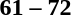<table style="text-align:center">
<tr>
<th width=200></th>
<th width=100></th>
<th width=200></th>
</tr>
<tr>
<td align=right></td>
<td><strong>61 – 72</strong></td>
<td align=left><strong></strong></td>
</tr>
</table>
